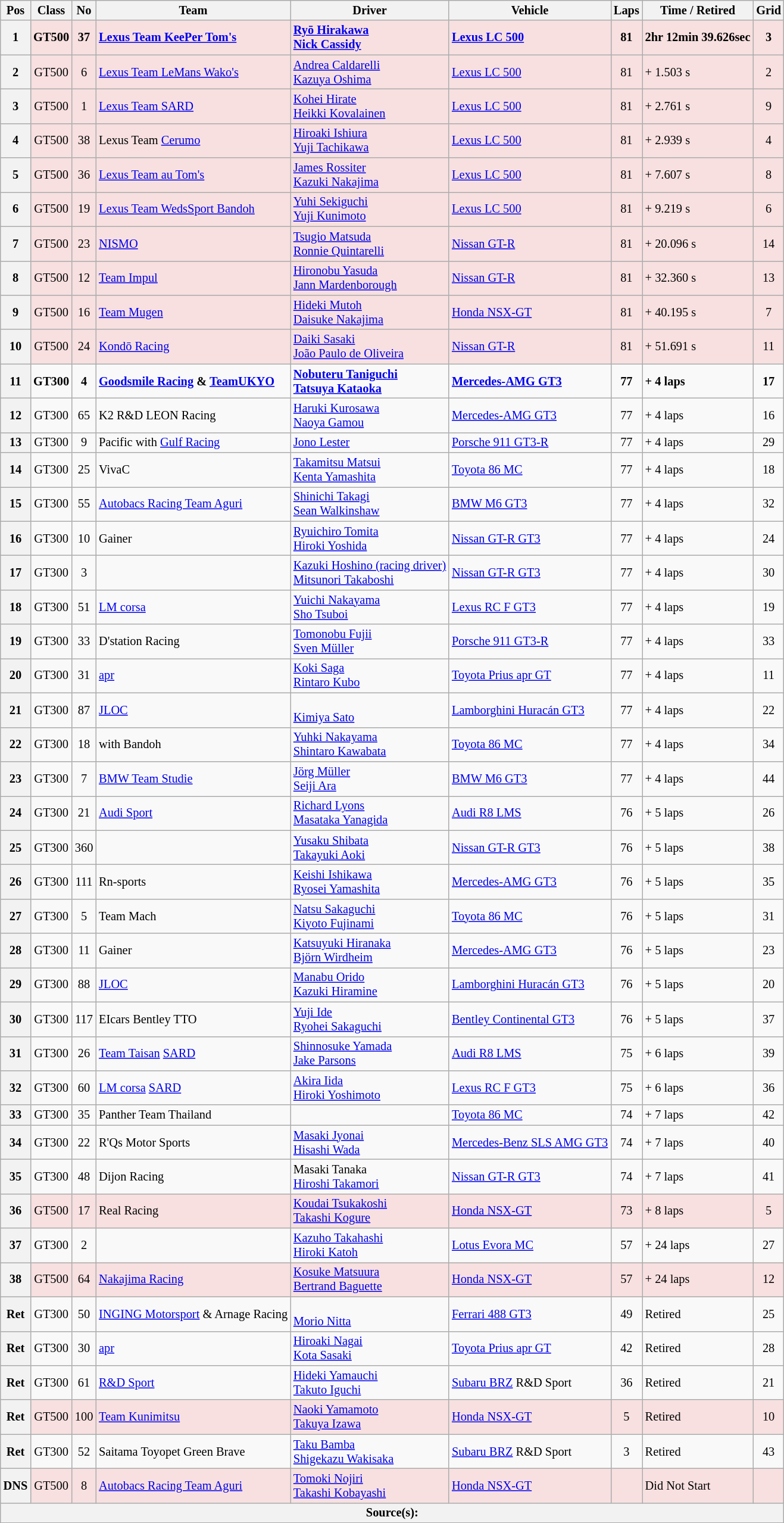<table class="wikitable" style="font-size: 85%;">
<tr>
<th>Pos</th>
<th>Class</th>
<th>No</th>
<th>Team</th>
<th>Driver</th>
<th>Vehicle</th>
<th>Laps</th>
<th>Time / Retired</th>
<th>Grid</th>
</tr>
<tr>
<th>1</th>
<td style="background:#F8E0E0" align="center"><strong>GT500</strong></td>
<td style="background:#F8E0E0" align="center"><strong>37</strong></td>
<td style="background:#F8E0E0"><strong><a href='#'>Lexus Team KeePer Tom's</a></strong></td>
<td style="background:#F8E0E0"><strong> <a href='#'>Ryō Hirakawa</a><br> <a href='#'>Nick Cassidy</a></strong></td>
<td style="background:#F8E0E0"><strong><a href='#'>Lexus LC 500</a></strong></td>
<td style="background:#F8E0E0" align="center"><strong>81</strong></td>
<td style="background:#F8E0E0"><strong>2hr 12min 39.626sec</strong></td>
<td style="background:#F8E0E0" align="center"><strong>3</strong></td>
</tr>
<tr>
<th>2</th>
<td style="background:#F8E0E0" align="center">GT500</td>
<td style="background:#F8E0E0" align="center">6</td>
<td style="background:#F8E0E0"><a href='#'>Lexus Team LeMans Wako's</a></td>
<td style="background:#F8E0E0"> <a href='#'>Andrea Caldarelli</a><br> <a href='#'>Kazuya Oshima</a></td>
<td style="background:#F8E0E0"><a href='#'>Lexus LC 500</a></td>
<td style="background:#F8E0E0" align="center">81</td>
<td style="background:#F8E0E0">+ 1.503 s</td>
<td style="background:#F8E0E0" align="center">2</td>
</tr>
<tr>
<th>3</th>
<td style="background:#F8E0E0" align="center">GT500</td>
<td style="background:#F8E0E0" align="center">1</td>
<td style="background:#F8E0E0"><a href='#'>Lexus Team SARD</a></td>
<td style="background:#F8E0E0"> <a href='#'>Kohei Hirate</a><br> <a href='#'>Heikki Kovalainen</a></td>
<td style="background:#F8E0E0"><a href='#'>Lexus LC 500</a></td>
<td style="background:#F8E0E0" align="center">81</td>
<td style="background:#F8E0E0">+ 2.761 s</td>
<td style="background:#F8E0E0" align="center">9</td>
</tr>
<tr>
<th>4</th>
<td style="background:#F8E0E0" align="center">GT500</td>
<td style="background:#F8E0E0" align="center">38</td>
<td style="background:#F8E0E0">Lexus Team  <a href='#'>Cerumo</a></td>
<td style="background:#F8E0E0"> <a href='#'>Hiroaki Ishiura</a><br> <a href='#'>Yuji Tachikawa</a></td>
<td style="background:#F8E0E0"><a href='#'>Lexus LC 500</a></td>
<td style="background:#F8E0E0" align="center">81</td>
<td style="background:#F8E0E0">+ 2.939 s</td>
<td style="background:#F8E0E0" align="center">4</td>
</tr>
<tr>
<th>5</th>
<td style="background:#F8E0E0" align="center">GT500</td>
<td style="background:#F8E0E0" align="center">36</td>
<td style="background:#F8E0E0"><a href='#'>Lexus Team au Tom's</a></td>
<td style="background:#F8E0E0"> <a href='#'>James Rossiter</a><br> <a href='#'>Kazuki Nakajima</a></td>
<td style="background:#F8E0E0"><a href='#'>Lexus LC 500</a></td>
<td style="background:#F8E0E0" align="center">81</td>
<td style="background:#F8E0E0">+ 7.607 s</td>
<td style="background:#F8E0E0" align="center">8</td>
</tr>
<tr>
<th>6</th>
<td style="background:#F8E0E0" align="center">GT500</td>
<td style="background:#F8E0E0" align="center">19</td>
<td style="background:#F8E0E0"><a href='#'>Lexus Team WedsSport Bandoh</a></td>
<td style="background:#F8E0E0"> <a href='#'>Yuhi Sekiguchi</a><br> <a href='#'>Yuji Kunimoto</a></td>
<td style="background:#F8E0E0"><a href='#'>Lexus LC 500</a></td>
<td style="background:#F8E0E0" align="center">81</td>
<td style="background:#F8E0E0">+ 9.219 s</td>
<td style="background:#F8E0E0" align="center">6</td>
</tr>
<tr>
<th>7</th>
<td style="background:#F8E0E0" align="center">GT500</td>
<td style="background:#F8E0E0" align="center">23</td>
<td style="background:#F8E0E0"><a href='#'>NISMO</a></td>
<td style="background:#F8E0E0"> <a href='#'>Tsugio Matsuda</a><br> <a href='#'>Ronnie Quintarelli</a></td>
<td style="background:#F8E0E0"><a href='#'>Nissan GT-R</a></td>
<td style="background:#F8E0E0" align="center">81</td>
<td style="background:#F8E0E0">+ 20.096 s</td>
<td style="background:#F8E0E0" align="center">14</td>
</tr>
<tr>
<th>8</th>
<td style="background:#F8E0E0" align="center">GT500</td>
<td style="background:#F8E0E0" align="center">12</td>
<td style="background:#F8E0E0"><a href='#'>Team Impul</a></td>
<td style="background:#F8E0E0"> <a href='#'>Hironobu Yasuda</a><br> <a href='#'>Jann Mardenborough</a></td>
<td style="background:#F8E0E0"><a href='#'>Nissan GT-R</a></td>
<td style="background:#F8E0E0" align="center">81</td>
<td style="background:#F8E0E0">+ 32.360 s</td>
<td style="background:#F8E0E0" align="center">13</td>
</tr>
<tr>
<th>9</th>
<td style="background:#F8E0E0" align="center">GT500</td>
<td style="background:#F8E0E0" align="center">16</td>
<td style="background:#F8E0E0"><a href='#'>Team Mugen</a></td>
<td style="background:#F8E0E0"> <a href='#'>Hideki Mutoh</a><br> <a href='#'>Daisuke Nakajima</a></td>
<td style="background:#F8E0E0"><a href='#'>Honda NSX-GT</a></td>
<td style="background:#F8E0E0" align="center">81</td>
<td style="background:#F8E0E0">+ 40.195 s</td>
<td style="background:#F8E0E0" align="center">7</td>
</tr>
<tr>
<th>10</th>
<td style="background:#F8E0E0" align="center">GT500</td>
<td style="background:#F8E0E0" align="center">24</td>
<td style="background:#F8E0E0"><a href='#'>Kondō Racing</a></td>
<td style="background:#F8E0E0"> <a href='#'>Daiki Sasaki</a><br> <a href='#'>João Paulo de Oliveira</a></td>
<td style="background:#F8E0E0"><a href='#'>Nissan GT-R</a></td>
<td style="background:#F8E0E0" align="center">81</td>
<td style="background:#F8E0E0">+ 51.691 s</td>
<td style="background:#F8E0E0" align="center">11</td>
</tr>
<tr>
<th>11</th>
<td align="center"><strong>GT300</strong></td>
<td align="center"><strong>4</strong></td>
<td><strong><a href='#'>Goodsmile Racing</a> & <a href='#'>TeamUKYO</a></strong></td>
<td><strong> <a href='#'>Nobuteru Taniguchi</a><br> <a href='#'>Tatsuya Kataoka</a></strong></td>
<td><strong><a href='#'>Mercedes-AMG GT3</a></strong></td>
<td align="center"><strong>77</strong></td>
<td><strong>+ 4 laps</strong></td>
<td align="center"><strong>17</strong></td>
</tr>
<tr>
<th>12</th>
<td align="center">GT300</td>
<td align="center">65</td>
<td>K2 R&D LEON Racing</td>
<td> <a href='#'>Haruki Kurosawa</a><br> <a href='#'>Naoya Gamou</a></td>
<td><a href='#'>Mercedes-AMG GT3</a></td>
<td align="center">77</td>
<td>+ 4 laps</td>
<td align="center">16</td>
</tr>
<tr>
<th>13</th>
<td align="center">GT300</td>
<td align="center">9</td>
<td>Pacific with <a href='#'>Gulf Racing</a></td>
<td> <a href='#'>Jono Lester</a><br> </td>
<td><a href='#'>Porsche 911 GT3-R</a></td>
<td align="center">77</td>
<td>+ 4 laps</td>
<td align="center">29</td>
</tr>
<tr>
<th>14</th>
<td align="center">GT300</td>
<td align="center">25</td>
<td>VivaC </td>
<td> <a href='#'>Takamitsu Matsui</a><br> <a href='#'>Kenta Yamashita</a></td>
<td><a href='#'>Toyota 86 MC</a></td>
<td align="center">77</td>
<td>+ 4 laps</td>
<td align="center">18</td>
</tr>
<tr>
<th>15</th>
<td align="center">GT300</td>
<td align="center">55</td>
<td><a href='#'>Autobacs Racing Team Aguri</a></td>
<td> <a href='#'>Shinichi Takagi</a><br> <a href='#'>Sean Walkinshaw</a></td>
<td><a href='#'>BMW M6 GT3</a></td>
<td align="center">77</td>
<td>+ 4 laps</td>
<td align="center">32</td>
</tr>
<tr>
<th>16</th>
<td align="center">GT300</td>
<td align="center">10</td>
<td>Gainer</td>
<td> <a href='#'>Ryuichiro Tomita</a><br> <a href='#'>Hiroki Yoshida</a></td>
<td><a href='#'>Nissan GT-R GT3</a></td>
<td align="center">77</td>
<td>+ 4 laps</td>
<td align="center">24</td>
</tr>
<tr>
<th>17</th>
<td align="center">GT300</td>
<td align="center">3</td>
<td></td>
<td> <a href='#'>Kazuki Hoshino (racing driver)</a><br> <a href='#'>Mitsunori Takaboshi</a></td>
<td><a href='#'>Nissan GT-R GT3</a></td>
<td align="center">77</td>
<td>+ 4 laps</td>
<td align="center">30</td>
</tr>
<tr>
<th>18</th>
<td align="center">GT300</td>
<td align="center">51</td>
<td><a href='#'>LM corsa</a></td>
<td> <a href='#'>Yuichi Nakayama</a><br> <a href='#'>Sho Tsuboi</a></td>
<td><a href='#'>Lexus RC F GT3</a></td>
<td align="center">77</td>
<td>+ 4 laps</td>
<td align="center">19</td>
</tr>
<tr>
<th>19</th>
<td align="center">GT300</td>
<td align="center">33</td>
<td>D'station Racing</td>
<td> <a href='#'>Tomonobu Fujii</a><br> <a href='#'>Sven Müller</a></td>
<td><a href='#'>Porsche 911 GT3-R</a></td>
<td align="center">77</td>
<td>+ 4 laps</td>
<td align="center">33</td>
</tr>
<tr>
<th>20</th>
<td align="center">GT300</td>
<td align="center">31</td>
<td><a href='#'>apr</a></td>
<td> <a href='#'>Koki Saga</a><br> <a href='#'>Rintaro Kubo</a></td>
<td><a href='#'>Toyota Prius apr GT</a></td>
<td align="center">77</td>
<td>+ 4 laps</td>
<td align="center">11</td>
</tr>
<tr>
<th>21</th>
<td align="center">GT300</td>
<td align="center">87</td>
<td><a href='#'>JLOC</a></td>
<td> <br> <a href='#'>Kimiya Sato</a></td>
<td><a href='#'>Lamborghini Huracán GT3</a></td>
<td align="center">77</td>
<td>+ 4 laps</td>
<td align="center">22</td>
</tr>
<tr>
<th>22</th>
<td align="center">GT300</td>
<td align="center">18</td>
<td> with Bandoh</td>
<td> <a href='#'>Yuhki Nakayama</a><br> <a href='#'>Shintaro Kawabata</a></td>
<td><a href='#'>Toyota 86 MC</a></td>
<td align="center">77</td>
<td>+ 4 laps</td>
<td align="center">34</td>
</tr>
<tr>
<th>23</th>
<td align="center">GT300</td>
<td align="center">7</td>
<td><a href='#'>BMW Team Studie</a></td>
<td> <a href='#'>Jörg Müller</a><br> <a href='#'>Seiji Ara</a></td>
<td><a href='#'>BMW M6 GT3</a></td>
<td align="center">77</td>
<td>+ 4 laps</td>
<td align="center">44</td>
</tr>
<tr>
<th>24</th>
<td align="center">GT300</td>
<td align="center">21</td>
<td><a href='#'>Audi Sport</a> </td>
<td> <a href='#'>Richard Lyons</a><br> <a href='#'>Masataka Yanagida</a></td>
<td><a href='#'>Audi R8 LMS</a></td>
<td align="center">76</td>
<td>+ 5 laps</td>
<td align="center">26</td>
</tr>
<tr>
<th>25</th>
<td align="center">GT300</td>
<td align="center">360</td>
<td></td>
<td> <a href='#'>Yusaku Shibata</a><br> <a href='#'>Takayuki Aoki</a></td>
<td><a href='#'>Nissan GT-R GT3</a></td>
<td align="center">76</td>
<td>+ 5 laps</td>
<td align="center">38</td>
</tr>
<tr>
<th>26</th>
<td align="center">GT300</td>
<td align="center">111</td>
<td>Rn-sports</td>
<td> <a href='#'>Keishi Ishikawa</a><br> <a href='#'>Ryosei Yamashita</a></td>
<td><a href='#'>Mercedes-AMG GT3</a></td>
<td align="center">76</td>
<td>+ 5 laps</td>
<td align="center">35</td>
</tr>
<tr>
<th>27</th>
<td align="center">GT300</td>
<td align="center">5</td>
<td>Team Mach</td>
<td> <a href='#'>Natsu Sakaguchi</a><br> <a href='#'>Kiyoto Fujinami</a></td>
<td><a href='#'>Toyota 86 MC</a></td>
<td align="center">76</td>
<td>+ 5 laps</td>
<td align="center">31</td>
</tr>
<tr>
<th>28</th>
<td align="center">GT300</td>
<td align="center">11</td>
<td>Gainer</td>
<td> <a href='#'>Katsuyuki Hiranaka</a><br> <a href='#'>Björn Wirdheim</a></td>
<td><a href='#'>Mercedes-AMG GT3</a></td>
<td align="center">76</td>
<td>+ 5 laps</td>
<td align="center">23</td>
</tr>
<tr>
<th>29</th>
<td align="center">GT300</td>
<td align="center">88</td>
<td><a href='#'>JLOC</a></td>
<td> <a href='#'>Manabu Orido</a><br> <a href='#'>Kazuki Hiramine</a></td>
<td><a href='#'>Lamborghini Huracán GT3</a></td>
<td align="center">76</td>
<td>+ 5 laps</td>
<td align="center">20</td>
</tr>
<tr>
<th>30</th>
<td align="center">GT300</td>
<td align="center">117</td>
<td>EIcars Bentley TTO</td>
<td> <a href='#'>Yuji Ide</a><br> <a href='#'>Ryohei Sakaguchi</a></td>
<td><a href='#'>Bentley Continental GT3</a></td>
<td align="center">76</td>
<td>+ 5 laps</td>
<td align="center">37</td>
</tr>
<tr>
<th>31</th>
<td align="center">GT300</td>
<td align="center">26</td>
<td><a href='#'>Team Taisan</a> <a href='#'>SARD</a></td>
<td> <a href='#'>Shinnosuke Yamada</a><br> <a href='#'>Jake Parsons</a></td>
<td><a href='#'>Audi R8 LMS</a></td>
<td align="center">75</td>
<td>+ 6 laps</td>
<td align="center">39</td>
</tr>
<tr>
<th>32</th>
<td align="center">GT300</td>
<td align="center">60</td>
<td><a href='#'>LM corsa</a> <a href='#'>SARD</a></td>
<td> <a href='#'>Akira Iida</a><br> <a href='#'>Hiroki Yoshimoto</a></td>
<td><a href='#'>Lexus RC F GT3</a></td>
<td align="center">75</td>
<td>+ 6 laps</td>
<td align="center">36</td>
</tr>
<tr>
<th>33</th>
<td align="center">GT300</td>
<td align="center">35</td>
<td>Panther Team Thailand</td>
<td> <br> </td>
<td><a href='#'>Toyota 86 MC</a></td>
<td align="center">74</td>
<td>+ 7 laps</td>
<td align="center">42</td>
</tr>
<tr>
<th>34</th>
<td align="center">GT300</td>
<td align="center">22</td>
<td>R'Qs Motor Sports</td>
<td> <a href='#'>Masaki Jyonai</a><br> <a href='#'>Hisashi Wada</a></td>
<td><a href='#'>Mercedes-Benz SLS AMG GT3</a></td>
<td align="center">74</td>
<td>+ 7 laps</td>
<td align="center">40</td>
</tr>
<tr>
<th>35</th>
<td align="center">GT300</td>
<td align="center">48</td>
<td>Dijon Racing</td>
<td> Masaki Tanaka<br> <a href='#'>Hiroshi Takamori</a></td>
<td><a href='#'>Nissan GT-R GT3</a></td>
<td align="center">74</td>
<td>+ 7 laps</td>
<td align="center">41</td>
</tr>
<tr>
<th>36</th>
<td style="background:#F8E0E0" align="center">GT500</td>
<td style="background:#F8E0E0" align="center">17</td>
<td style="background:#F8E0E0">Real Racing</td>
<td style="background:#F8E0E0"> <a href='#'>Koudai Tsukakoshi</a><br> <a href='#'>Takashi Kogure</a></td>
<td style="background:#F8E0E0"><a href='#'>Honda NSX-GT</a></td>
<td style="background:#F8E0E0" align="center">73</td>
<td style="background:#F8E0E0">+ 8 laps</td>
<td style="background:#F8E0E0" align="center">5</td>
</tr>
<tr>
<th>37</th>
<td align="center">GT300</td>
<td align="center">2</td>
<td></td>
<td> <a href='#'>Kazuho Takahashi</a><br> <a href='#'>Hiroki Katoh</a></td>
<td><a href='#'>Lotus Evora MC</a></td>
<td align="center">57</td>
<td>+ 24 laps</td>
<td align="center">27</td>
</tr>
<tr>
<th>38</th>
<td style="background:#F8E0E0" align="center">GT500</td>
<td style="background:#F8E0E0" align="center">64</td>
<td style="background:#F8E0E0"><a href='#'>Nakajima Racing</a></td>
<td style="background:#F8E0E0"> <a href='#'>Kosuke Matsuura</a><br> <a href='#'>Bertrand Baguette</a></td>
<td style="background:#F8E0E0"><a href='#'>Honda NSX-GT</a></td>
<td style="background:#F8E0E0" align="center">57</td>
<td style="background:#F8E0E0">+ 24 laps</td>
<td style="background:#F8E0E0" align="center">12</td>
</tr>
<tr>
<th>Ret</th>
<td align="center">GT300</td>
<td align="center">50</td>
<td><a href='#'>INGING Motorsport</a> & Arnage Racing</td>
<td> <br> <a href='#'>Morio Nitta</a></td>
<td><a href='#'>Ferrari 488 GT3</a></td>
<td align="center">49</td>
<td>Retired</td>
<td align="center">25</td>
</tr>
<tr>
<th>Ret</th>
<td align="center">GT300</td>
<td align="center">30</td>
<td><a href='#'>apr</a></td>
<td> <a href='#'>Hiroaki Nagai</a><br> <a href='#'>Kota Sasaki</a></td>
<td><a href='#'>Toyota Prius apr GT</a></td>
<td align="center">42</td>
<td>Retired</td>
<td align="center">28</td>
</tr>
<tr>
<th>Ret</th>
<td align="center">GT300</td>
<td align="center">61</td>
<td><a href='#'>R&D Sport</a></td>
<td> <a href='#'>Hideki Yamauchi</a><br> <a href='#'>Takuto Iguchi</a></td>
<td><a href='#'>Subaru BRZ</a> R&D Sport</td>
<td align="center">36</td>
<td>Retired</td>
<td align="center">21</td>
</tr>
<tr>
<th>Ret</th>
<td style="background:#F8E0E0" align="center">GT500</td>
<td style="background:#F8E0E0" align="center">100</td>
<td style="background:#F8E0E0"><a href='#'>Team Kunimitsu</a></td>
<td style="background:#F8E0E0"> <a href='#'>Naoki Yamamoto</a><br> <a href='#'>Takuya Izawa</a></td>
<td style="background:#F8E0E0"><a href='#'>Honda NSX-GT</a></td>
<td style="background:#F8E0E0" align="center">5</td>
<td style="background:#F8E0E0">Retired</td>
<td style="background:#F8E0E0" align="center">10</td>
</tr>
<tr>
<th>Ret</th>
<td align="center">GT300</td>
<td align="center">52</td>
<td>Saitama Toyopet Green Brave</td>
<td> <a href='#'>Taku Bamba</a><br> <a href='#'>Shigekazu Wakisaka</a></td>
<td><a href='#'>Subaru BRZ</a> R&D Sport</td>
<td align="center">3</td>
<td>Retired</td>
<td align="center">43</td>
</tr>
<tr>
<th>DNS</th>
<td style="background:#F8E0E0" align="center">GT500</td>
<td style="background:#F8E0E0" align="center">8</td>
<td style="background:#F8E0E0"><a href='#'>Autobacs Racing Team Aguri</a></td>
<td style="background:#F8E0E0"> <a href='#'>Tomoki Nojiri</a><br> <a href='#'>Takashi Kobayashi</a></td>
<td style="background:#F8E0E0"><a href='#'>Honda NSX-GT</a></td>
<td style="background:#F8E0E0"></td>
<td style="background:#F8E0E0">Did Not Start</td>
<td style="background:#F8E0E0"></td>
</tr>
<tr>
<th colspan="9">Source(s): </th>
</tr>
<tr>
</tr>
</table>
